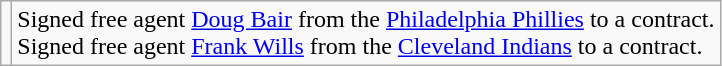<table class="wikitable">
<tr>
<td></td>
<td>Signed free agent <a href='#'>Doug Bair</a> from the <a href='#'>Philadelphia Phillies</a> to a contract. <br>Signed free agent <a href='#'>Frank Wills</a> from the <a href='#'>Cleveland Indians</a> to a contract.</td>
</tr>
</table>
